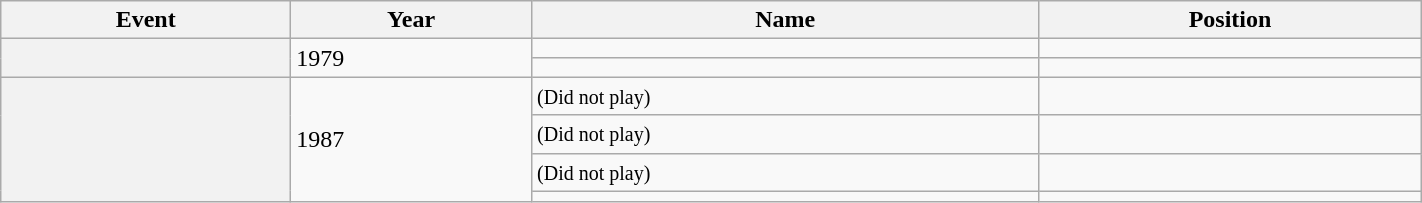<table class="wikitable sortable" width="75%">
<tr>
<th scope="col">Event</th>
<th scope="col">Year</th>
<th scope="col">Name</th>
<th scope="col">Position</th>
</tr>
<tr>
<th scope="row" rowspan="2"></th>
<td rowspan="2">1979</td>
<td></td>
<td></td>
</tr>
<tr>
<td></td>
<td></td>
</tr>
<tr>
<th scope="row" rowspan="4"></th>
<td rowspan="4">1987</td>
<td> <small>(Did not play)</small></td>
<td></td>
</tr>
<tr>
<td> <small>(Did not play)</small></td>
<td></td>
</tr>
<tr>
<td> <small>(Did not play)</small></td>
<td></td>
</tr>
<tr>
<td></td>
<td></td>
</tr>
</table>
